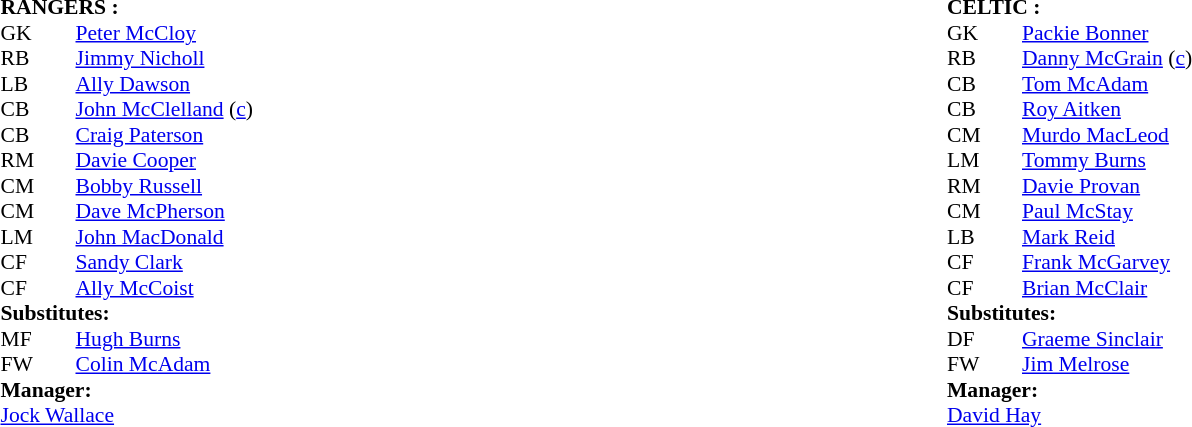<table width="100%">
<tr>
<td valign="top" width="50%"><br><table style="font-size: 90%" cellspacing="0" cellpadding="0">
<tr>
<td colspan="4"><strong>RANGERS :</strong></td>
</tr>
<tr>
<th width="25"></th>
<th width="25"></th>
</tr>
<tr>
<td>GK</td>
<td></td>
<td><a href='#'>Peter McCloy</a></td>
</tr>
<tr>
<td>RB</td>
<td></td>
<td><a href='#'>Jimmy Nicholl</a></td>
</tr>
<tr>
<td>LB</td>
<td></td>
<td><a href='#'>Ally Dawson</a></td>
</tr>
<tr>
<td>CB</td>
<td></td>
<td><a href='#'>John McClelland</a> (<a href='#'>c</a>)</td>
</tr>
<tr>
<td>CB</td>
<td></td>
<td><a href='#'>Craig Paterson</a></td>
</tr>
<tr>
<td>RM</td>
<td></td>
<td><a href='#'>Davie Cooper</a></td>
</tr>
<tr>
<td>CM</td>
<td></td>
<td><a href='#'>Bobby Russell</a></td>
</tr>
<tr>
<td>CM</td>
<td></td>
<td><a href='#'>Dave McPherson</a></td>
</tr>
<tr>
<td>LM</td>
<td></td>
<td><a href='#'>John MacDonald</a></td>
<td></td>
<td></td>
</tr>
<tr>
<td>CF</td>
<td></td>
<td><a href='#'>Sandy Clark</a></td>
<td></td>
<td></td>
</tr>
<tr>
<td>CF</td>
<td></td>
<td><a href='#'>Ally McCoist</a></td>
</tr>
<tr>
<td colspan=4><strong>Substitutes:</strong></td>
</tr>
<tr>
<td>MF</td>
<td></td>
<td><a href='#'>Hugh Burns</a></td>
<td></td>
<td></td>
</tr>
<tr>
<td>FW</td>
<td></td>
<td><a href='#'>Colin McAdam</a></td>
<td></td>
<td></td>
</tr>
<tr>
<td colspan=4><strong>Manager:</strong></td>
</tr>
<tr>
<td colspan="4"><a href='#'>Jock Wallace</a></td>
</tr>
</table>
</td>
<td valign="top" width="50%"><br><table style="font-size: 90%" cellspacing="0" cellpadding="0">
<tr>
<td colspan="4"><strong>CELTIC  :</strong></td>
</tr>
<tr>
<th width="25"></th>
<th width="25"></th>
</tr>
<tr>
<td>GK</td>
<td></td>
<td><a href='#'>Packie Bonner</a></td>
</tr>
<tr>
<td>RB</td>
<td></td>
<td><a href='#'>Danny McGrain</a> (<a href='#'>c</a>)</td>
</tr>
<tr>
<td>CB</td>
<td></td>
<td><a href='#'>Tom McAdam</a></td>
</tr>
<tr>
<td>CB</td>
<td></td>
<td><a href='#'>Roy Aitken</a></td>
</tr>
<tr>
<td>CM</td>
<td></td>
<td><a href='#'>Murdo MacLeod</a></td>
</tr>
<tr>
<td>LM</td>
<td></td>
<td><a href='#'>Tommy Burns</a></td>
</tr>
<tr>
<td>RM</td>
<td></td>
<td><a href='#'>Davie Provan</a></td>
<td></td>
<td></td>
</tr>
<tr>
<td>CM</td>
<td></td>
<td><a href='#'>Paul McStay</a></td>
</tr>
<tr>
<td>LB</td>
<td></td>
<td><a href='#'>Mark Reid</a></td>
</tr>
<tr>
<td>CF</td>
<td></td>
<td><a href='#'>Frank McGarvey</a></td>
<td></td>
<td></td>
</tr>
<tr>
<td>CF</td>
<td></td>
<td><a href='#'>Brian McClair</a></td>
</tr>
<tr>
<td colspan=4><strong>Substitutes:</strong></td>
</tr>
<tr>
<td>DF</td>
<td></td>
<td><a href='#'>Graeme Sinclair</a></td>
<td></td>
<td></td>
</tr>
<tr>
<td>FW</td>
<td></td>
<td><a href='#'>Jim Melrose</a></td>
<td></td>
<td></td>
</tr>
<tr>
<td colspan=4><strong>Manager:</strong></td>
</tr>
<tr>
<td colspan="4"><a href='#'>David Hay</a></td>
</tr>
</table>
</td>
</tr>
</table>
